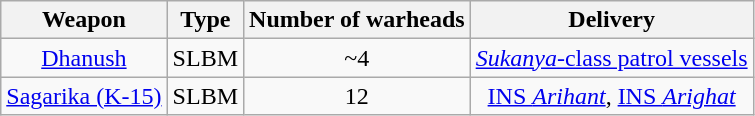<table class="wikitable sortable" style="text-align: center;">
<tr>
<th>Weapon</th>
<th>Type</th>
<th>Number of warheads</th>
<th>Delivery</th>
</tr>
<tr>
<td><a href='#'>Dhanush</a></td>
<td>SLBM</td>
<td>~4</td>
<td><a href='#'><em>Sukanya</em>-class patrol vessels</a></td>
</tr>
<tr>
<td><a href='#'>Sagarika (K-15)</a></td>
<td>SLBM</td>
<td>12</td>
<td><a href='#'>INS <em>Arihant</em></a>, <a href='#'>INS <em>Arighat</em></a></td>
</tr>
</table>
